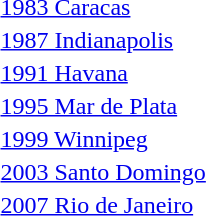<table>
<tr>
<td><a href='#'>1983 Caracas</a></td>
<td></td>
<td></td>
<td></td>
</tr>
<tr>
<td><a href='#'>1987 Indianapolis</a></td>
<td></td>
<td></td>
<td></td>
</tr>
<tr>
<td><a href='#'>1991 Havana</a></td>
<td></td>
<td></td>
<td></td>
</tr>
<tr>
<td><a href='#'>1995 Mar de Plata</a></td>
<td></td>
<td></td>
<td></td>
</tr>
<tr>
<td><a href='#'>1999 Winnipeg</a></td>
<td></td>
<td></td>
<td></td>
</tr>
<tr>
<td><a href='#'>2003 Santo Domingo</a></td>
<td></td>
<td></td>
<td></td>
</tr>
<tr>
<td><a href='#'>2007 Rio de Janeiro</a></td>
<td></td>
<td></td>
<td></td>
</tr>
</table>
